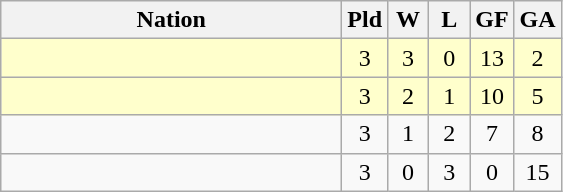<table class=wikitable style="text-align:center">
<tr>
<th width=220>Nation</th>
<th width=20>Pld</th>
<th width=20>W</th>
<th width=20>L</th>
<th width=20>GF</th>
<th width=20>GA</th>
</tr>
<tr bgcolor=#ffffcc>
<td align=left></td>
<td>3</td>
<td>3</td>
<td>0</td>
<td>13</td>
<td>2</td>
</tr>
<tr bgcolor=#ffffcc>
<td align=left></td>
<td>3</td>
<td>2</td>
<td>1</td>
<td>10</td>
<td>5</td>
</tr>
<tr>
<td align=left></td>
<td>3</td>
<td>1</td>
<td>2</td>
<td>7</td>
<td>8</td>
</tr>
<tr>
<td align=left></td>
<td>3</td>
<td>0</td>
<td>3</td>
<td>0</td>
<td>15</td>
</tr>
</table>
